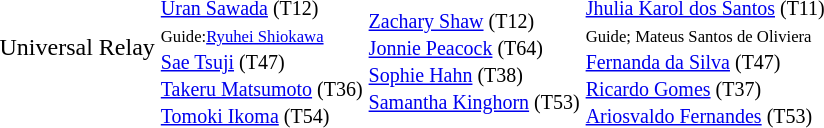<table>
<tr>
<td>Universal Relay</td>
<td><br><small><a href='#'>Uran Sawada</a> (T12)<br><small>Guide:<a href='#'>Ryuhei Shiokawa</a> </small><br><a href='#'>Sae Tsuji</a> (T47)<br><a href='#'>Takeru Matsumoto</a> (T36)<br><a href='#'>Tomoki Ikoma</a> (T54)</small></td>
<td><br><small><a href='#'>Zachary Shaw</a> (T12)<br><a href='#'>Jonnie Peacock</a> (T64)<br><a href='#'>Sophie Hahn</a> (T38)<br><a href='#'>Samantha Kinghorn</a> (T53)</small></td>
<td><br><small><a href='#'>Jhulia Karol dos Santos</a> (T11)<br><small>Guide; Mateus Santos de Oliviera</small><br><a href='#'>Fernanda da Silva</a> (T47)<br><a href='#'>Ricardo Gomes</a> (T37)<br><a href='#'>Ariosvaldo Fernandes</a> (T53)</small></td>
</tr>
</table>
